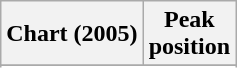<table class="wikitable sortable plainrowheaders" style="text-align:center">
<tr>
<th scope="col">Chart (2005)</th>
<th scope="col">Peak<br> position</th>
</tr>
<tr>
</tr>
<tr>
</tr>
<tr>
</tr>
</table>
